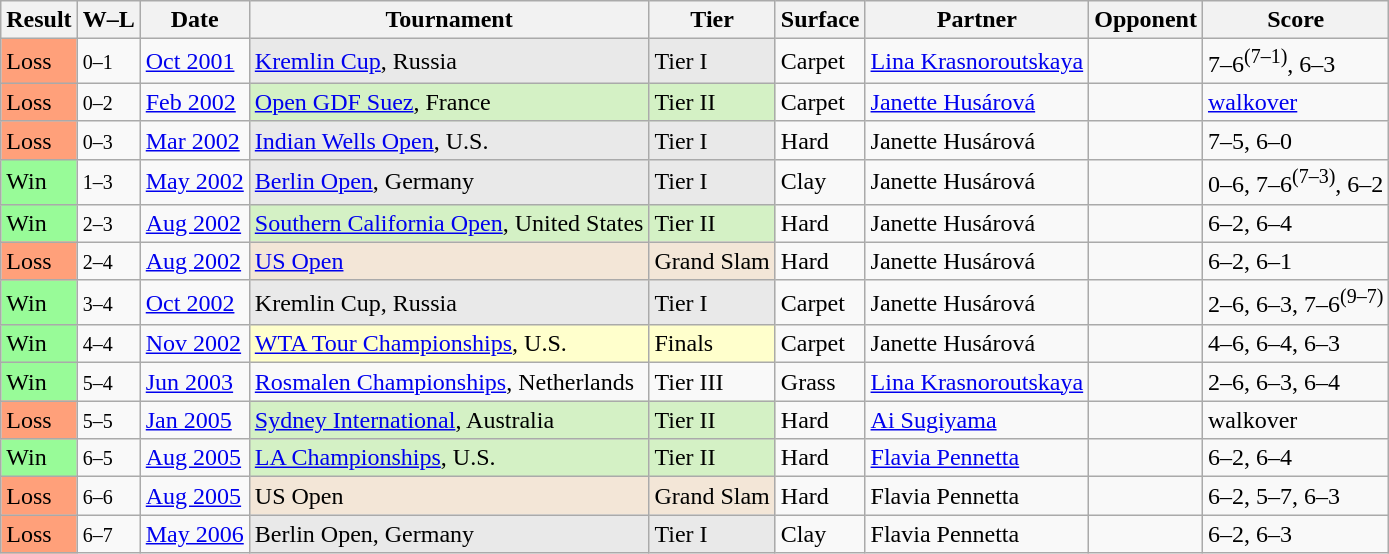<table class="sortable wikitable">
<tr>
<th>Result</th>
<th class="unsortable">W–L</th>
<th>Date</th>
<th>Tournament</th>
<th>Tier</th>
<th>Surface</th>
<th>Partner</th>
<th>Opponent</th>
<th class="unsortable">Score</th>
</tr>
<tr>
<td style="background:#ffa07a;">Loss</td>
<td><small>0–1</small></td>
<td><a href='#'>Oct 2001</a></td>
<td style="background:#e9e9e9;"><a href='#'>Kremlin Cup</a>, Russia</td>
<td style="background:#e9e9e9;">Tier I</td>
<td>Carpet</td>
<td> <a href='#'>Lina Krasnoroutskaya</a></td>
<td></td>
<td>7–6<sup>(7–1)</sup>, 6–3</td>
</tr>
<tr>
<td style="background:#ffa07a;">Loss</td>
<td><small>0–2</small></td>
<td><a href='#'>Feb 2002</a></td>
<td style="background:#d4f1c5;"><a href='#'>Open GDF Suez</a>, France</td>
<td style="background:#d4f1c5;">Tier II</td>
<td>Carpet</td>
<td> <a href='#'>Janette Husárová</a></td>
<td></td>
<td><a href='#'>walkover</a></td>
</tr>
<tr>
<td style="background:#ffa07a;">Loss</td>
<td><small>0–3</small></td>
<td><a href='#'>Mar 2002</a></td>
<td style="background:#e9e9e9;"><a href='#'>Indian Wells Open</a>, U.S.</td>
<td style="background:#e9e9e9;">Tier I</td>
<td>Hard</td>
<td> Janette Husárová</td>
<td></td>
<td>7–5, 6–0</td>
</tr>
<tr>
<td style="background:#98fb98;">Win</td>
<td><small>1–3</small></td>
<td><a href='#'>May 2002</a></td>
<td style="background:#e9e9e9;"><a href='#'>Berlin Open</a>, Germany</td>
<td style="background:#e9e9e9;">Tier I</td>
<td>Clay</td>
<td> Janette Husárová</td>
<td></td>
<td>0–6, 7–6<sup>(7–3)</sup>, 6–2</td>
</tr>
<tr>
<td style="background:#98fb98;">Win</td>
<td><small>2–3</small></td>
<td><a href='#'>Aug 2002</a></td>
<td style="background:#d4f1c5;"><a href='#'>Southern California Open</a>, United States</td>
<td style="background:#d4f1c5;">Tier II</td>
<td>Hard</td>
<td> Janette Husárová</td>
<td></td>
<td>6–2, 6–4</td>
</tr>
<tr>
<td style="background:#ffa07a;">Loss</td>
<td><small>2–4</small></td>
<td><a href='#'>Aug 2002</a></td>
<td style="background:#f3e6d7;"><a href='#'>US Open</a></td>
<td style="background:#f3e6d7;">Grand Slam</td>
<td>Hard</td>
<td> Janette Husárová</td>
<td></td>
<td>6–2, 6–1</td>
</tr>
<tr>
<td style="background:#98fb98;">Win</td>
<td><small>3–4</small></td>
<td><a href='#'>Oct 2002</a></td>
<td style="background:#e9e9e9;">Kremlin Cup, Russia</td>
<td style="background:#e9e9e9;">Tier I</td>
<td>Carpet</td>
<td> Janette Husárová</td>
<td></td>
<td>2–6, 6–3, 7–6<sup>(9–7)</sup></td>
</tr>
<tr>
<td style="background:#98fb98;">Win</td>
<td><small>4–4</small></td>
<td><a href='#'>Nov 2002</a></td>
<td style="background:#ffc;"><a href='#'>WTA Tour Championships</a>, U.S.</td>
<td style="background:#ffc;">Finals</td>
<td>Carpet</td>
<td> Janette Husárová</td>
<td></td>
<td>4–6, 6–4, 6–3</td>
</tr>
<tr>
<td style="background:#98fb98;">Win</td>
<td><small>5–4</small></td>
<td><a href='#'>Jun 2003</a></td>
<td><a href='#'>Rosmalen Championships</a>, Netherlands</td>
<td>Tier III</td>
<td>Grass</td>
<td> <a href='#'>Lina Krasnoroutskaya</a></td>
<td></td>
<td>2–6, 6–3, 6–4</td>
</tr>
<tr>
<td style="background:#ffa07a;">Loss</td>
<td><small>5–5</small></td>
<td><a href='#'>Jan 2005</a></td>
<td style="background:#d4f1c5;"><a href='#'>Sydney International</a>, Australia</td>
<td style="background:#d4f1c5;">Tier II</td>
<td>Hard</td>
<td> <a href='#'>Ai Sugiyama</a></td>
<td></td>
<td>walkover</td>
</tr>
<tr>
<td style="background:#98fb98;">Win</td>
<td><small>6–5</small></td>
<td><a href='#'>Aug 2005</a></td>
<td style="background:#d4f1c5;"><a href='#'>LA Championships</a>, U.S.</td>
<td style="background:#d4f1c5;">Tier II</td>
<td>Hard</td>
<td> <a href='#'>Flavia Pennetta</a></td>
<td></td>
<td>6–2, 6–4</td>
</tr>
<tr>
<td style="background:#ffa07a;">Loss</td>
<td><small>6–6</small></td>
<td><a href='#'>Aug 2005</a></td>
<td style="background:#f3e6d7;">US Open</td>
<td style="background:#f3e6d7;">Grand Slam</td>
<td>Hard</td>
<td> Flavia Pennetta</td>
<td></td>
<td>6–2, 5–7, 6–3</td>
</tr>
<tr>
<td style="background:#ffa07a;">Loss</td>
<td><small>6–7</small></td>
<td><a href='#'>May 2006</a></td>
<td style="background:#e9e9e9;">Berlin Open, Germany</td>
<td style="background:#e9e9e9;">Tier I</td>
<td>Clay</td>
<td> Flavia Pennetta</td>
<td></td>
<td>6–2, 6–3</td>
</tr>
</table>
